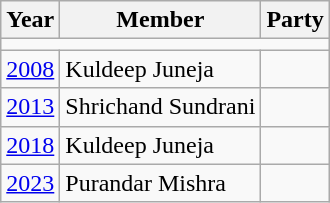<table class="wikitable">
<tr>
<th>Year</th>
<th>Member</th>
<th colspan="2">Party</th>
</tr>
<tr>
<td colspan="4"></td>
</tr>
<tr>
<td><a href='#'>2008</a></td>
<td>Kuldeep Juneja</td>
<td></td>
</tr>
<tr>
<td><a href='#'>2013</a></td>
<td>Shrichand Sundrani</td>
<td></td>
</tr>
<tr>
<td><a href='#'>2018</a></td>
<td>Kuldeep Juneja</td>
<td></td>
</tr>
<tr>
<td><a href='#'>2023</a></td>
<td>Purandar Mishra</td>
<td></td>
</tr>
</table>
